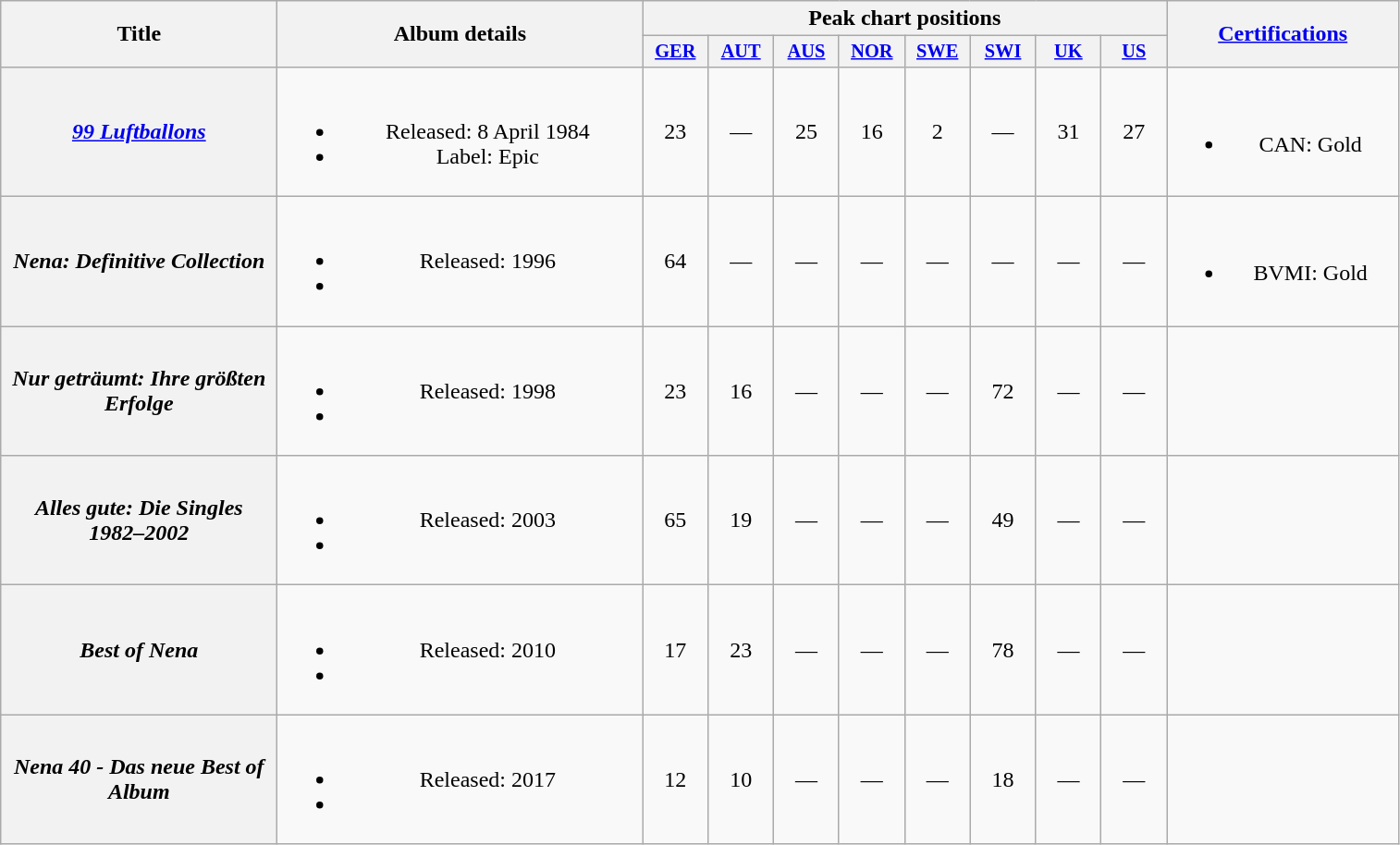<table class="wikitable plainrowheaders" style="text-align:center;" border="1">
<tr>
<th rowspan="2" scope="col" style="width:12em;">Title</th>
<th rowspan="2" scope="col" style="width:16em;">Album details</th>
<th colspan="8" scope="col">Peak chart positions</th>
<th rowspan="2" scope="col" style="width:10em;"><a href='#'>Certifications</a></th>
</tr>
<tr>
<th style="width:3em;font-size:85%"><a href='#'>GER</a><br></th>
<th style="width:3em;font-size:85%"><a href='#'>AUT</a><br></th>
<th style="width:3em;font-size:85%"><a href='#'>AUS</a><br></th>
<th style="width:3em;font-size:85%"><a href='#'>NOR</a><br></th>
<th style="width:3em;font-size:85%"><a href='#'>SWE</a><br></th>
<th style="width:3em;font-size:85%"><a href='#'>SWI</a><br></th>
<th style="width:3em;font-size:85%"><a href='#'>UK</a><br></th>
<th style="width:3em;font-size:85%"><a href='#'>US</a><br></th>
</tr>
<tr>
<th scope="row"><em><a href='#'>99 Luftballons</a></em></th>
<td><br><ul><li>Released: 8 April 1984</li><li>Label: Epic</li></ul></td>
<td>23</td>
<td>—</td>
<td>25</td>
<td>16</td>
<td>2</td>
<td>—</td>
<td>31</td>
<td>27</td>
<td><br><ul><li>CAN: Gold</li></ul></td>
</tr>
<tr>
<th scope="row"><em>Nena: Definitive Collection</em></th>
<td><br><ul><li>Released: 1996</li><li></li></ul></td>
<td>64</td>
<td>—</td>
<td>—</td>
<td>—</td>
<td>—</td>
<td>—</td>
<td>—</td>
<td>—</td>
<td><br><ul><li>BVMI: Gold</li></ul></td>
</tr>
<tr>
<th scope="row"><em>Nur geträumt: Ihre größten Erfolge</em></th>
<td><br><ul><li>Released: 1998</li><li></li></ul></td>
<td>23</td>
<td>16</td>
<td>—</td>
<td>—</td>
<td>—</td>
<td>72</td>
<td>—</td>
<td>—</td>
<td></td>
</tr>
<tr>
<th scope="row"><em>Alles gute: Die Singles 1982–2002</em></th>
<td><br><ul><li>Released: 2003</li><li></li></ul></td>
<td>65</td>
<td>19</td>
<td>—</td>
<td>—</td>
<td>—</td>
<td>49</td>
<td>—</td>
<td>—</td>
<td></td>
</tr>
<tr>
<th scope="row"><em>Best of Nena</em></th>
<td><br><ul><li>Released: 2010</li><li></li></ul></td>
<td>17</td>
<td>23</td>
<td>—</td>
<td>—</td>
<td>—</td>
<td>78</td>
<td>—</td>
<td>—</td>
<td></td>
</tr>
<tr>
<th scope="row"><em>Nena 40 - Das neue Best of Album</em></th>
<td><br><ul><li>Released: 2017</li><li></li></ul></td>
<td>12</td>
<td>10</td>
<td>—</td>
<td>—</td>
<td>—</td>
<td>18</td>
<td>—</td>
<td>—</td>
<td></td>
</tr>
</table>
